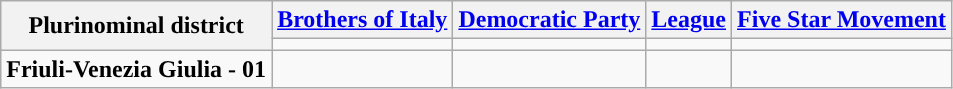<table class="wikitable">
<tr>
<th rowspan="2">Plurinominal district</th>
<th><a href='#'>Brothers of Italy</a></th>
<th><a href='#'>Democratic Party</a></th>
<th><a href='#'>League</a></th>
<th><a href='#'>Five Star Movement</a></th>
</tr>
<tr>
<td></td>
<td></td>
<td></td>
<td></td>
</tr>
<tr>
<td><strong>Friuli-Venezia Giulia - 01</strong></td>
<td></td>
<td></td>
<td></td>
<td></td>
</tr>
</table>
